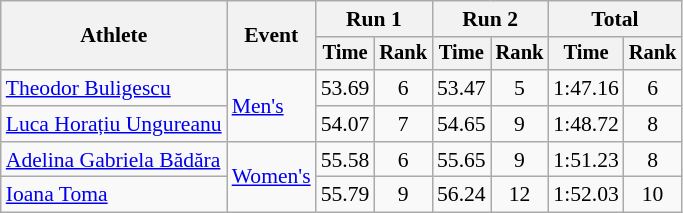<table class="wikitable" style="font-size:90%">
<tr>
<th rowspan="2">Athlete</th>
<th rowspan="2">Event</th>
<th colspan="2">Run 1</th>
<th colspan="2">Run 2</th>
<th colspan="2">Total</th>
</tr>
<tr style="font-size:95%">
<th>Time</th>
<th>Rank</th>
<th>Time</th>
<th>Rank</th>
<th>Time</th>
<th>Rank</th>
</tr>
<tr align=center>
<td align=left><a href='#'>Theodor Buligescu</a></td>
<td align=left rowspan=2><a href='#'>Men's</a></td>
<td>53.69</td>
<td>6</td>
<td>53.47</td>
<td>5</td>
<td>1:47.16</td>
<td>6</td>
</tr>
<tr align=center>
<td align=left><a href='#'>Luca Horațiu Ungureanu</a></td>
<td>54.07</td>
<td>7</td>
<td>54.65</td>
<td>9</td>
<td>1:48.72</td>
<td>8</td>
</tr>
<tr align=center>
<td align=left><a href='#'>Adelina Gabriela Bădăra</a></td>
<td align=left rowspan=2><a href='#'>Women's</a></td>
<td>55.58</td>
<td>6</td>
<td>55.65</td>
<td>9</td>
<td>1:51.23</td>
<td>8</td>
</tr>
<tr align=center>
<td align=left><a href='#'>Ioana Toma</a></td>
<td>55.79</td>
<td>9</td>
<td>56.24</td>
<td>12</td>
<td>1:52.03</td>
<td>10</td>
</tr>
</table>
